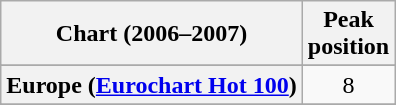<table class="wikitable sortable plainrowheaders" style="text-align:center">
<tr>
<th>Chart (2006–2007)</th>
<th>Peak<br>position</th>
</tr>
<tr>
</tr>
<tr>
</tr>
<tr>
</tr>
<tr>
</tr>
<tr>
</tr>
<tr>
<th scope="row">Europe (<a href='#'>Eurochart Hot 100</a>)</th>
<td>8</td>
</tr>
<tr>
</tr>
<tr>
</tr>
<tr>
</tr>
<tr>
</tr>
<tr>
</tr>
<tr>
</tr>
<tr>
</tr>
<tr>
</tr>
<tr>
</tr>
<tr>
</tr>
</table>
